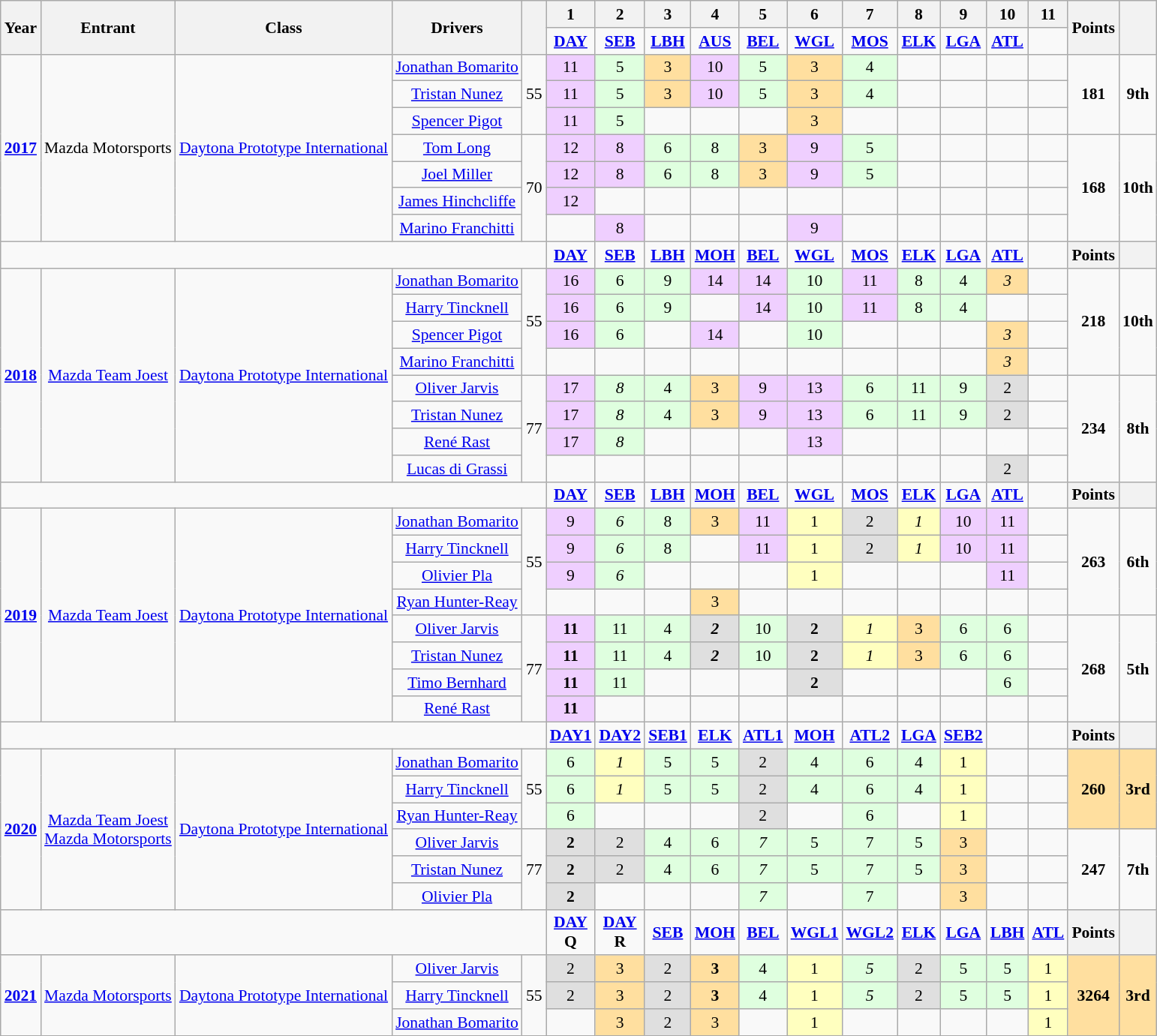<table class="wikitable" style="text-align:center; font-size:90%">
<tr>
<th rowspan="2">Year</th>
<th rowspan="2">Entrant</th>
<th rowspan="2">Class</th>
<th rowspan="2">Drivers</th>
<th rowspan="2"></th>
<th>1</th>
<th>2</th>
<th>3</th>
<th>4</th>
<th>5</th>
<th>6</th>
<th>7</th>
<th>8</th>
<th>9</th>
<th>10</th>
<th>11</th>
<th rowspan="2">Points</th>
<th rowspan="2"></th>
</tr>
<tr>
<td><a href='#'><strong>DAY</strong></a></td>
<td><a href='#'><strong>SEB</strong></a></td>
<td><a href='#'><strong>LBH</strong></a></td>
<td><strong><a href='#'>AUS</a></strong></td>
<td><strong><a href='#'>BEL</a></strong></td>
<td><a href='#'><strong>WGL</strong></a></td>
<td><strong><a href='#'>MOS</a></strong></td>
<td><strong><a href='#'>ELK</a></strong></td>
<td><strong><a href='#'>LGA</a></strong></td>
<td><a href='#'><strong>ATL</strong></a></td>
<td></td>
</tr>
<tr>
<td rowspan="7"><a href='#'><strong>2017</strong></a></td>
<td rowspan="7"> Mazda Motorsports</td>
<td rowspan="7"><a href='#'>Daytona Prototype International</a></td>
<td> <a href='#'>Jonathan Bomarito</a></td>
<td rowspan="3">55</td>
<td style="background:#EFCFFF;">11</td>
<td style="background:#DFFFDF;">5</td>
<td style="background:#FFDF9F;">3</td>
<td style="background:#EFCFFF;">10</td>
<td style="background:#DFFFDF;">5</td>
<td style="background:#FFDF9F;">3</td>
<td style="background:#DFFFDF;">4</td>
<td></td>
<td></td>
<td></td>
<td></td>
<td rowspan="3"><strong>181</strong></td>
<td rowspan="3"><strong>9th</strong></td>
</tr>
<tr>
<td> <a href='#'>Tristan Nunez</a></td>
<td style="background:#EFCFFF;">11</td>
<td style="background:#DFFFDF;">5</td>
<td style="background:#FFDF9F;">3</td>
<td style="background:#EFCFFF;">10</td>
<td style="background:#DFFFDF;">5</td>
<td style="background:#FFDF9F;">3</td>
<td style="background:#DFFFDF;">4</td>
<td></td>
<td></td>
<td></td>
<td></td>
</tr>
<tr>
<td> <a href='#'>Spencer Pigot</a></td>
<td style="background:#EFCFFF;">11</td>
<td style="background:#DFFFDF;">5</td>
<td></td>
<td></td>
<td></td>
<td style="background:#FFDF9F;">3</td>
<td></td>
<td></td>
<td></td>
<td></td>
<td></td>
</tr>
<tr>
<td> <a href='#'>Tom Long</a></td>
<td rowspan="4">70</td>
<td style="background:#EFCFFF;">12</td>
<td style="background:#EFCFFF;">8</td>
<td style="background:#DFFFDF;">6</td>
<td style="background:#DFFFDF;">8</td>
<td style="background:#FFDF9F;">3</td>
<td style="background:#EFCFFF;">9</td>
<td style="background:#DFFFDF;">5</td>
<td></td>
<td></td>
<td></td>
<td></td>
<td rowspan="4"><strong>168</strong></td>
<td rowspan="4"><strong>10th</strong></td>
</tr>
<tr>
<td> <a href='#'>Joel Miller</a></td>
<td style="background:#EFCFFF;">12</td>
<td style="background:#EFCFFF;">8</td>
<td style="background:#DFFFDF;">6</td>
<td style="background:#DFFFDF;">8</td>
<td style="background:#FFDF9F;">3</td>
<td style="background:#EFCFFF;">9</td>
<td style="background:#DFFFDF;">5</td>
<td></td>
<td></td>
<td></td>
<td></td>
</tr>
<tr>
<td> <a href='#'>James Hinchcliffe</a></td>
<td style="background:#EFCFFF;">12</td>
<td></td>
<td></td>
<td></td>
<td></td>
<td></td>
<td></td>
<td></td>
<td></td>
<td></td>
<td></td>
</tr>
<tr>
<td> <a href='#'>Marino Franchitti</a></td>
<td></td>
<td style="background:#EFCFFF;">8</td>
<td></td>
<td></td>
<td></td>
<td style="background:#EFCFFF;">9</td>
<td></td>
<td></td>
<td></td>
<td></td>
<td></td>
</tr>
<tr>
<td colspan="5"></td>
<td><a href='#'><strong>DAY</strong></a></td>
<td><a href='#'><strong>SEB</strong></a></td>
<td><a href='#'><strong>LBH</strong></a></td>
<td><strong><a href='#'>MOH</a></strong></td>
<td><strong><a href='#'>BEL</a></strong></td>
<td><strong><a href='#'>WGL</a></strong></td>
<td><strong><a href='#'>MOS</a></strong></td>
<td><strong><a href='#'>ELK</a></strong></td>
<td><strong><a href='#'>LGA</a></strong></td>
<td><a href='#'><strong>ATL</strong></a></td>
<td></td>
<th>Points</th>
<th></th>
</tr>
<tr>
<td rowspan="8"><a href='#'><strong>2018</strong></a></td>
<td rowspan="8"> <a href='#'>Mazda Team Joest</a></td>
<td rowspan="8"><a href='#'>Daytona Prototype International</a></td>
<td> <a href='#'>Jonathan Bomarito</a></td>
<td rowspan="4">55</td>
<td style="background:#EFCFFF;">16</td>
<td style="background:#DFFFDF;">6</td>
<td style="background:#DFFFDF;">9</td>
<td style="background:#EFCFFF;">14</td>
<td style="background:#EFCFFF;">14</td>
<td style="background:#DFFFDF;">10</td>
<td style="background:#EFCFFF;">11</td>
<td style="background:#DFFFDF;">8</td>
<td style="background:#DFFFDF;">4</td>
<td style="background:#FFDF9F;"><em>3</em></td>
<td></td>
<td rowspan="4"><strong>218</strong></td>
<td rowspan="4"><strong>10th</strong></td>
</tr>
<tr>
<td> <a href='#'>Harry Tincknell</a></td>
<td style="background:#EFCFFF;">16</td>
<td style="background:#DFFFDF;">6</td>
<td style="background:#DFFFDF;">9</td>
<td></td>
<td style="background:#EFCFFF;">14</td>
<td style="background:#DFFFDF;">10</td>
<td style="background:#EFCFFF;">11</td>
<td style="background:#DFFFDF;">8</td>
<td style="background:#DFFFDF;">4</td>
<td></td>
<td></td>
</tr>
<tr>
<td> <a href='#'>Spencer Pigot</a></td>
<td style="background:#EFCFFF;">16</td>
<td style="background:#DFFFDF;">6</td>
<td></td>
<td style="background:#EFCFFF;">14</td>
<td></td>
<td style="background:#DFFFDF;">10</td>
<td></td>
<td></td>
<td></td>
<td style="background:#FFDF9F;"><em>3</em></td>
<td></td>
</tr>
<tr>
<td> <a href='#'>Marino Franchitti</a></td>
<td></td>
<td></td>
<td></td>
<td></td>
<td></td>
<td></td>
<td></td>
<td></td>
<td></td>
<td style="background:#FFDF9F;"><em>3</em></td>
<td></td>
</tr>
<tr>
<td> <a href='#'>Oliver Jarvis</a></td>
<td rowspan="4">77</td>
<td style="background:#EFCFFF;">17</td>
<td style="background:#DFFFDF;"><em>8</em></td>
<td style="background:#DFFFDF;">4</td>
<td style="background:#FFDF9F;">3</td>
<td style="background:#EFCFFF;">9</td>
<td style="background:#EFCFFF;">13</td>
<td style="background:#DFFFDF;">6</td>
<td style="background:#DFFFDF;">11</td>
<td style="background:#DFFFDF;">9</td>
<td style="background:#DFDFDF;">2</td>
<td></td>
<td rowspan="4"><strong>234</strong></td>
<td rowspan="4"><strong>8th</strong></td>
</tr>
<tr>
<td> <a href='#'>Tristan Nunez</a></td>
<td style="background:#EFCFFF;">17</td>
<td style="background:#DFFFDF;"><em>8</em></td>
<td style="background:#DFFFDF;">4</td>
<td style="background:#FFDF9F;">3</td>
<td style="background:#EFCFFF;">9</td>
<td style="background:#EFCFFF;">13</td>
<td style="background:#DFFFDF;">6</td>
<td style="background:#DFFFDF;">11</td>
<td style="background:#DFFFDF;">9</td>
<td style="background:#DFDFDF;">2</td>
<td></td>
</tr>
<tr>
<td> <a href='#'>René Rast</a></td>
<td style="background:#EFCFFF;">17</td>
<td style="background:#DFFFDF;"><em>8</em></td>
<td></td>
<td></td>
<td></td>
<td style="background:#EFCFFF;">13</td>
<td></td>
<td></td>
<td></td>
<td></td>
<td></td>
</tr>
<tr>
<td> <a href='#'>Lucas di Grassi</a></td>
<td></td>
<td></td>
<td></td>
<td></td>
<td></td>
<td></td>
<td></td>
<td></td>
<td></td>
<td style="background:#DFDFDF;">2</td>
<td></td>
</tr>
<tr>
<td colspan="5"></td>
<td><a href='#'><strong>DAY</strong></a></td>
<td><a href='#'><strong>SEB</strong></a></td>
<td><a href='#'><strong>LBH</strong></a></td>
<td><a href='#'><strong>MOH</strong></a></td>
<td><a href='#'><strong>BEL</strong></a></td>
<td><a href='#'><strong>WGL</strong></a></td>
<td><strong><a href='#'>MOS</a></strong></td>
<td><a href='#'><strong>ELK</strong></a></td>
<td><strong><a href='#'>LGA</a></strong></td>
<td><a href='#'><strong>ATL</strong></a></td>
<td></td>
<th>Points</th>
<th></th>
</tr>
<tr>
<td rowspan="8"><a href='#'><strong>2019</strong></a></td>
<td rowspan="8"> <a href='#'>Mazda Team Joest</a></td>
<td rowspan="8"><a href='#'>Daytona Prototype International</a></td>
<td> <a href='#'>Jonathan Bomarito</a></td>
<td rowspan="4">55</td>
<td style="background:#EFCFFF;">9</td>
<td style="background:#DFFFDF;"><em>6</em></td>
<td style="background:#DFFFDF;">8</td>
<td style="background:#FFDF9F;">3</td>
<td style="background:#EFCFFF;">11</td>
<td style="background:#FFFFBF;">1</td>
<td style="background:#DFDFDF;">2</td>
<td style="background:#FFFFBF;"><em>1</em></td>
<td style="background:#EFCFFF;">10</td>
<td style="background:#EFCFFF;">11</td>
<td></td>
<td rowspan="4"><strong>263</strong></td>
<td rowspan="4"><strong>6th</strong></td>
</tr>
<tr>
<td> <a href='#'>Harry Tincknell</a></td>
<td style="background:#EFCFFF;">9</td>
<td style="background:#DFFFDF;"><em>6</em></td>
<td style="background:#DFFFDF;">8</td>
<td></td>
<td style="background:#EFCFFF;">11</td>
<td style="background:#FFFFBF;">1</td>
<td style="background:#DFDFDF;">2</td>
<td style="background:#FFFFBF;"><em>1</em></td>
<td style="background:#EFCFFF;">10</td>
<td style="background:#EFCFFF;">11</td>
<td></td>
</tr>
<tr>
<td> <a href='#'>Olivier Pla</a></td>
<td style="background:#EFCFFF;">9</td>
<td style="background:#DFFFDF;"><em>6</em></td>
<td></td>
<td></td>
<td></td>
<td style="background:#FFFFBF;">1</td>
<td></td>
<td></td>
<td></td>
<td style="background:#EFCFFF;">11</td>
<td></td>
</tr>
<tr>
<td> <a href='#'>Ryan Hunter-Reay</a></td>
<td></td>
<td></td>
<td></td>
<td style="background:#FFDF9F;">3</td>
<td></td>
<td></td>
<td></td>
<td></td>
<td></td>
<td></td>
<td></td>
</tr>
<tr>
<td> <a href='#'>Oliver Jarvis</a></td>
<td rowspan="4">77</td>
<td style="background:#EFCFFF;"><strong>11</strong></td>
<td style="background:#DFFFDF;">11</td>
<td style="background:#DFFFDF;">4</td>
<td style="background:#DFDFDF;"><strong><em>2</em></strong></td>
<td style="background:#DFFFDF;">10</td>
<td style="background:#DFDFDF;"><strong>2</strong></td>
<td style="background:#FFFFBF;"><em>1</em></td>
<td style="background:#FFDF9F;">3</td>
<td style="background:#DFFFDF;">6</td>
<td style="background:#DFFFDF;">6</td>
<td></td>
<td rowspan="4"><strong>268</strong></td>
<td rowspan="4"><strong>5th</strong></td>
</tr>
<tr>
<td> <a href='#'>Tristan Nunez</a></td>
<td style="background:#EFCFFF;"><strong>11</strong></td>
<td style="background:#DFFFDF;">11</td>
<td style="background:#DFFFDF;">4</td>
<td style="background:#DFDFDF;"><strong><em>2</em></strong></td>
<td style="background:#DFFFDF;">10</td>
<td style="background:#DFDFDF;"><strong>2</strong></td>
<td style="background:#FFFFBF;"><em>1</em></td>
<td style="background:#FFDF9F;">3</td>
<td style="background:#DFFFDF;">6</td>
<td style="background:#DFFFDF;">6</td>
<td></td>
</tr>
<tr>
<td> <a href='#'>Timo Bernhard</a></td>
<td style="background:#EFCFFF;"><strong>11</strong></td>
<td style="background:#DFFFDF;">11</td>
<td></td>
<td></td>
<td></td>
<td style="background:#DFDFDF;"><strong>2</strong></td>
<td></td>
<td></td>
<td></td>
<td style="background:#DFFFDF;">6</td>
<td></td>
</tr>
<tr>
<td> <a href='#'>René Rast</a></td>
<td style="background:#EFCFFF;"><strong>11</strong></td>
<td></td>
<td></td>
<td></td>
<td></td>
<td></td>
<td></td>
<td></td>
<td></td>
<td></td>
<td></td>
</tr>
<tr>
<td colspan="5"></td>
<td><a href='#'><strong>DAY1</strong></a></td>
<td><a href='#'><strong>DAY2</strong></a></td>
<td><strong><a href='#'>SEB1</a></strong></td>
<td><strong><a href='#'>ELK</a></strong></td>
<td><strong><a href='#'>ATL1</a></strong></td>
<td><strong><a href='#'>MOH</a></strong></td>
<td><a href='#'><strong>ATL2</strong></a></td>
<td><strong><a href='#'>LGA</a></strong></td>
<td><a href='#'><strong>SEB2</strong></a></td>
<td></td>
<td></td>
<th>Points</th>
<th></th>
</tr>
<tr>
<td rowspan="6"><a href='#'><strong>2020</strong></a></td>
<td rowspan="6"> <a href='#'>Mazda Team Joest</a><br> <a href='#'>Mazda Motorsports</a></td>
<td rowspan="6"><a href='#'>Daytona Prototype International</a></td>
<td> <a href='#'>Jonathan Bomarito</a></td>
<td rowspan="3">55</td>
<td style="background:#DFFFDF;">6</td>
<td style="background:#FFFFBF;"><em>1</em></td>
<td style="background:#DFFFDF;">5</td>
<td style="background:#DFFFDF;">5</td>
<td style="background:#DFDFDF;">2</td>
<td style="background:#DFFFDF;">4</td>
<td style="background:#DFFFDF;">6</td>
<td style="background:#DFFFDF;">4</td>
<td style="background:#FFFFBF;">1</td>
<td></td>
<td></td>
<th style="background:#FFDF9F;" rowspan="3">260</th>
<th style="background:#FFDF9F;" rowspan="3">3rd</th>
</tr>
<tr>
<td> <a href='#'>Harry Tincknell</a></td>
<td style="background:#DFFFDF;">6</td>
<td style="background:#FFFFBF;"><em>1</em></td>
<td style="background:#DFFFDF;">5</td>
<td style="background:#DFFFDF;">5</td>
<td style="background:#DFDFDF;">2</td>
<td style="background:#DFFFDF;">4</td>
<td style="background:#DFFFDF;">6</td>
<td style="background:#DFFFDF;">4</td>
<td style="background:#FFFFBF;">1</td>
<td></td>
<td></td>
</tr>
<tr>
<td> <a href='#'>Ryan Hunter-Reay</a></td>
<td style="background:#DFFFDF;">6</td>
<td></td>
<td></td>
<td></td>
<td style="background:#DFDFDF;">2</td>
<td></td>
<td style="background:#DFFFDF;">6</td>
<td></td>
<td style="background:#FFFFBF;">1</td>
<td></td>
<td></td>
</tr>
<tr>
<td> <a href='#'>Oliver Jarvis</a></td>
<td rowspan="3">77</td>
<td style="background:#DFDFDF;"><strong>2</strong></td>
<td style="background:#DFDFDF;">2</td>
<td style="background:#DFFFDF;">4</td>
<td style="background:#DFFFDF;">6</td>
<td style="background:#DFFFDF;"><em>7</em></td>
<td style="background:#DFFFDF;">5</td>
<td style="background:#DFFFDF;">7</td>
<td style="background:#DFFFDF;">5</td>
<td style="background:#FFDF9F;">3</td>
<td></td>
<td></td>
<td rowspan="3"><strong>247</strong></td>
<td rowspan="3"><strong>7th</strong></td>
</tr>
<tr>
<td> <a href='#'>Tristan Nunez</a></td>
<td style="background:#DFDFDF;"><strong>2</strong></td>
<td style="background:#DFDFDF;">2</td>
<td style="background:#DFFFDF;">4</td>
<td style="background:#DFFFDF;">6</td>
<td style="background:#DFFFDF;"><em>7</em></td>
<td style="background:#DFFFDF;">5</td>
<td style="background:#DFFFDF;">7</td>
<td style="background:#DFFFDF;">5</td>
<td style="background:#FFDF9F;">3</td>
<td></td>
<td></td>
</tr>
<tr>
<td> <a href='#'>Olivier Pla</a></td>
<td style="background:#DFDFDF;"><strong>2</strong></td>
<td></td>
<td></td>
<td></td>
<td style="background:#DFFFDF;"><em>7</em></td>
<td></td>
<td style="background:#DFFFDF;">7</td>
<td></td>
<td style="background:#FFDF9F;">3</td>
<td></td>
<td></td>
</tr>
<tr>
<td colspan="5"></td>
<td><a href='#'><strong>DAY</strong></a><br><strong>Q</strong></td>
<td><a href='#'><strong>DAY</strong></a><br><strong>R</strong></td>
<td><a href='#'><strong>SEB</strong></a></td>
<td><strong><a href='#'>MOH</a></strong></td>
<td><a href='#'><strong>BEL</strong></a></td>
<td><a href='#'><strong>WGL1</strong></a></td>
<td><a href='#'><strong>WGL2</strong></a></td>
<td><strong><a href='#'>ELK</a></strong></td>
<td><strong><a href='#'>LGA</a></strong></td>
<td><strong><a href='#'>LBH</a></strong></td>
<td><a href='#'><strong>ATL</strong></a></td>
<th>Points</th>
<th></th>
</tr>
<tr>
<td rowspan="3"><a href='#'><strong>2021</strong></a></td>
<td rowspan="3"> <a href='#'>Mazda Motorsports</a></td>
<td rowspan="3"><a href='#'>Daytona Prototype International</a></td>
<td> <a href='#'>Oliver Jarvis</a></td>
<td rowspan="3">55</td>
<td style="background:#DFDFDF;">2</td>
<td style="background:#FFDF9F;">3</td>
<td style="background:#DFDFDF;">2</td>
<td style="background:#FFDF9F;"><strong>3</strong></td>
<td style="background:#DFFFDF;">4</td>
<td style="background:#FFFFBF;">1</td>
<td style="background:#DFFFDF;"><em>5</em></td>
<td style="background:#DFDFDF;">2</td>
<td style="background:#DFFFDF;">5</td>
<td style="background:#DFFFDF;">5</td>
<td style="background:#FFFFBF;">1</td>
<th style="background:#FFDF9F;" rowspan="3">3264</th>
<th style="background:#FFDF9F;" rowspan="3">3rd</th>
</tr>
<tr>
<td> <a href='#'>Harry Tincknell</a></td>
<td style="background:#DFDFDF;">2</td>
<td style="background:#FFDF9F;">3</td>
<td style="background:#DFDFDF;">2</td>
<td style="background:#FFDF9F;"><strong>3</strong></td>
<td style="background:#DFFFDF;">4</td>
<td style="background:#FFFFBF;">1</td>
<td style="background:#DFFFDF;"><em>5</em></td>
<td style="background:#DFDFDF;">2</td>
<td style="background:#DFFFDF;">5</td>
<td style="background:#DFFFDF;">5</td>
<td style="background:#FFFFBF;">1</td>
</tr>
<tr>
<td> <a href='#'>Jonathan Bomarito</a></td>
<td></td>
<td style="background:#FFDF9F;">3</td>
<td style="background:#DFDFDF;">2</td>
<td style="background:#FFDF9F;">3</td>
<td></td>
<td style="background:#FFFFBF;">1</td>
<td></td>
<td></td>
<td></td>
<td></td>
<td style="background:#FFFFBF;">1</td>
</tr>
</table>
